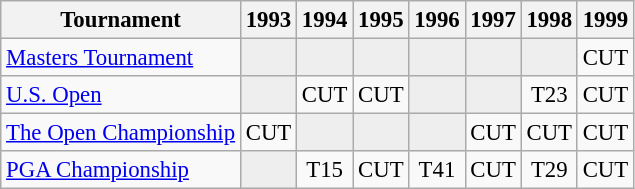<table class="wikitable" style="font-size:95%;">
<tr>
<th>Tournament</th>
<th>1993</th>
<th>1994</th>
<th>1995</th>
<th>1996</th>
<th>1997</th>
<th>1998</th>
<th>1999</th>
</tr>
<tr>
<td><a href='#'>Masters Tournament</a></td>
<td style="background:#eeeeee;"></td>
<td style="background:#eeeeee;"></td>
<td style="background:#eeeeee;"></td>
<td style="background:#eeeeee;"></td>
<td style="background:#eeeeee;"></td>
<td style="background:#eeeeee;"></td>
<td align="center">CUT</td>
</tr>
<tr>
<td><a href='#'>U.S. Open</a></td>
<td style="background:#eeeeee;"></td>
<td align="center">CUT</td>
<td align="center">CUT</td>
<td style="background:#eeeeee;"></td>
<td style="background:#eeeeee;"></td>
<td align="center">T23</td>
<td align="center">CUT</td>
</tr>
<tr>
<td><a href='#'>The Open Championship</a></td>
<td align="center">CUT</td>
<td style="background:#eeeeee;"></td>
<td style="background:#eeeeee;"></td>
<td style="background:#eeeeee;"></td>
<td align="center">CUT</td>
<td align="center">CUT</td>
<td align="center">CUT</td>
</tr>
<tr>
<td><a href='#'>PGA Championship</a></td>
<td style="background:#eeeeee;"></td>
<td align="center">T15</td>
<td align="center">CUT</td>
<td align="center">T41</td>
<td align="center">CUT</td>
<td align="center">T29</td>
<td align="center">CUT</td>
</tr>
</table>
